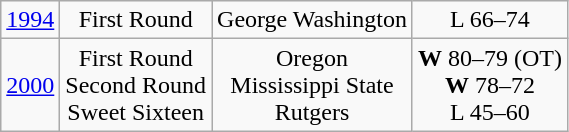<table class="wikitable">
<tr align="center">
<td><a href='#'>1994</a></td>
<td>First Round</td>
<td>George Washington</td>
<td>L 66–74</td>
</tr>
<tr align="center">
<td><a href='#'>2000</a></td>
<td>First Round<br>Second Round<br>Sweet Sixteen</td>
<td>Oregon<br>Mississippi State<br>Rutgers</td>
<td><strong>W</strong> 80–79 (OT)<br><strong>W</strong> 78–72<br>L 45–60</td>
</tr>
</table>
